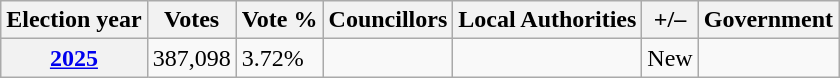<table class="sortable wikitable">
<tr>
<th>Election year</th>
<th>Votes</th>
<th>Vote %</th>
<th>Councillors</th>
<th>Local Authorities</th>
<th>+/–</th>
<th>Government</th>
</tr>
<tr>
<th><a href='#'>2025</a></th>
<td>387,098</td>
<td>3.72%</td>
<td></td>
<td></td>
<td>New</td>
<td></td>
</tr>
</table>
